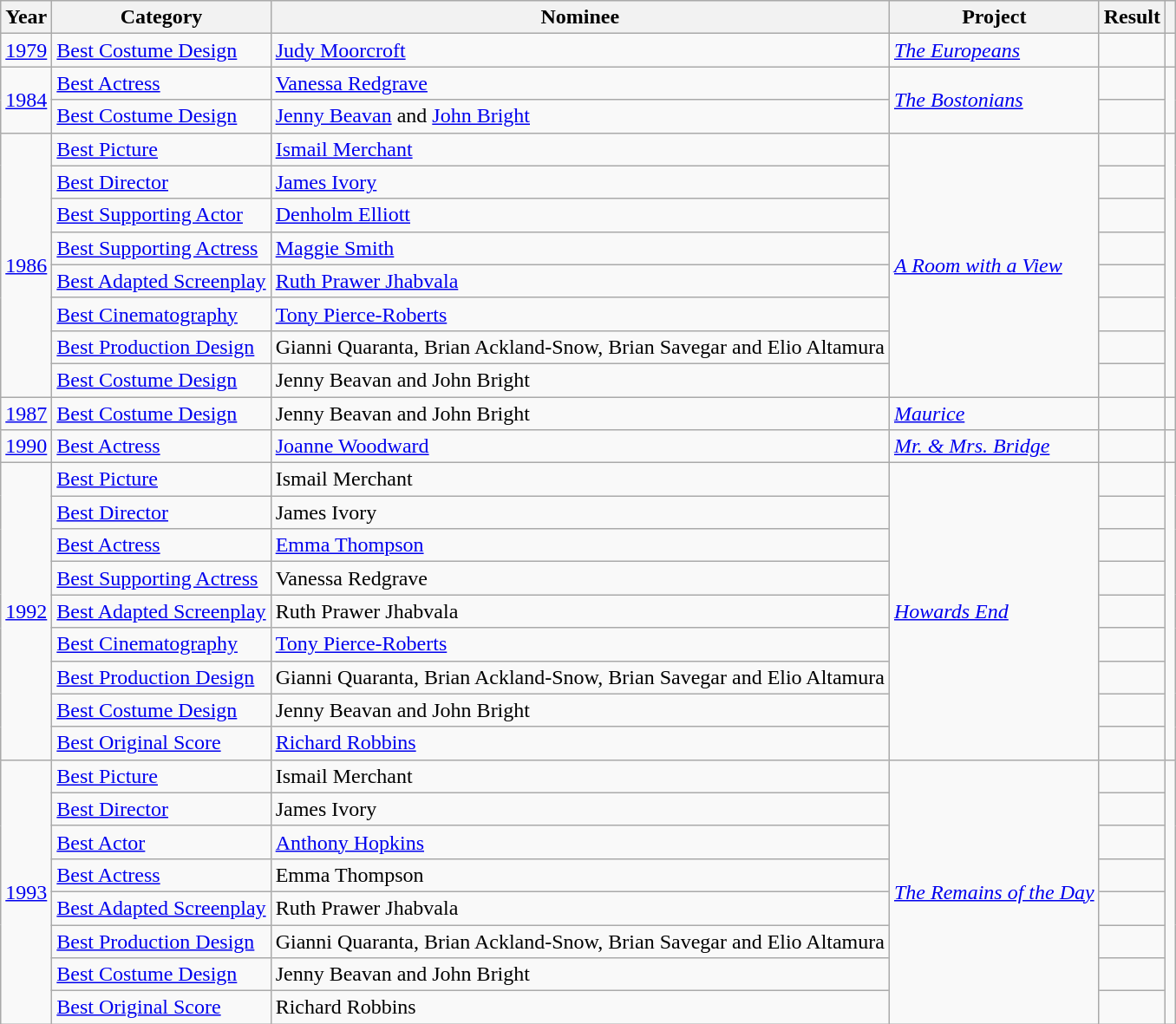<table class="wikitable unsortable">
<tr>
<th>Year</th>
<th>Category</th>
<th>Nominee</th>
<th>Project</th>
<th>Result</th>
<th></th>
</tr>
<tr>
<td><a href='#'>1979</a></td>
<td><a href='#'>Best Costume Design</a></td>
<td><a href='#'>Judy Moorcroft</a></td>
<td><em><a href='#'>The Europeans</a></em></td>
<td></td>
<td></td>
</tr>
<tr>
<td rowspan=2><a href='#'>1984</a></td>
<td><a href='#'>Best Actress</a></td>
<td><a href='#'>Vanessa Redgrave</a></td>
<td rowspan=2><em><a href='#'>The Bostonians</a></em></td>
<td></td>
<td rowspan=2></td>
</tr>
<tr>
<td><a href='#'>Best Costume Design</a></td>
<td><a href='#'>Jenny Beavan</a> and <a href='#'>John Bright</a></td>
<td></td>
</tr>
<tr>
<td rowspan=8><a href='#'>1986</a></td>
<td><a href='#'>Best Picture</a></td>
<td><a href='#'>Ismail Merchant</a></td>
<td rowspan=8><em><a href='#'>A Room with a View</a></em></td>
<td></td>
<td rowspan=8></td>
</tr>
<tr>
<td><a href='#'>Best Director</a></td>
<td><a href='#'>James Ivory</a></td>
<td></td>
</tr>
<tr>
<td><a href='#'>Best Supporting Actor</a></td>
<td><a href='#'>Denholm Elliott</a></td>
<td></td>
</tr>
<tr>
<td><a href='#'>Best Supporting Actress</a></td>
<td><a href='#'>Maggie Smith</a></td>
<td></td>
</tr>
<tr>
<td><a href='#'>Best Adapted Screenplay</a></td>
<td><a href='#'>Ruth Prawer Jhabvala</a></td>
<td></td>
</tr>
<tr>
<td><a href='#'>Best Cinematography</a></td>
<td><a href='#'>Tony Pierce-Roberts</a></td>
<td></td>
</tr>
<tr>
<td><a href='#'>Best Production Design</a></td>
<td>Gianni Quaranta, Brian Ackland-Snow, Brian Savegar and Elio Altamura</td>
<td></td>
</tr>
<tr>
<td><a href='#'>Best Costume Design</a></td>
<td>Jenny Beavan and John Bright</td>
<td></td>
</tr>
<tr>
<td><a href='#'>1987</a></td>
<td><a href='#'>Best Costume Design</a></td>
<td>Jenny Beavan and John Bright</td>
<td><em><a href='#'>Maurice</a></em></td>
<td></td>
<td></td>
</tr>
<tr>
<td><a href='#'>1990</a></td>
<td><a href='#'>Best Actress</a></td>
<td><a href='#'>Joanne Woodward</a></td>
<td><em><a href='#'>Mr. & Mrs. Bridge</a></em></td>
<td></td>
<td></td>
</tr>
<tr>
<td rowspan=9><a href='#'>1992</a></td>
<td><a href='#'>Best Picture</a></td>
<td>Ismail Merchant</td>
<td rowspan=9><em><a href='#'>Howards End</a></em></td>
<td></td>
<td rowspan=9></td>
</tr>
<tr>
<td><a href='#'>Best Director</a></td>
<td>James Ivory</td>
<td></td>
</tr>
<tr>
<td><a href='#'>Best Actress</a></td>
<td><a href='#'>Emma Thompson</a></td>
<td></td>
</tr>
<tr>
<td><a href='#'>Best Supporting Actress</a></td>
<td>Vanessa Redgrave</td>
<td></td>
</tr>
<tr>
<td><a href='#'>Best Adapted Screenplay</a></td>
<td>Ruth Prawer Jhabvala</td>
<td></td>
</tr>
<tr>
<td><a href='#'>Best Cinematography</a></td>
<td><a href='#'>Tony Pierce-Roberts</a></td>
<td></td>
</tr>
<tr>
<td><a href='#'>Best Production Design</a></td>
<td>Gianni Quaranta, Brian Ackland-Snow, Brian Savegar and Elio Altamura</td>
<td></td>
</tr>
<tr>
<td><a href='#'>Best Costume Design</a></td>
<td>Jenny Beavan and John Bright</td>
<td></td>
</tr>
<tr>
<td><a href='#'>Best Original Score</a></td>
<td><a href='#'>Richard Robbins</a></td>
<td></td>
</tr>
<tr>
<td rowspan=8><a href='#'>1993</a></td>
<td><a href='#'>Best Picture</a></td>
<td>Ismail Merchant</td>
<td rowspan=8><em><a href='#'>The Remains of the Day</a></em></td>
<td></td>
<td rowspan=8></td>
</tr>
<tr>
<td><a href='#'>Best Director</a></td>
<td>James Ivory</td>
<td></td>
</tr>
<tr>
<td><a href='#'>Best Actor</a></td>
<td><a href='#'>Anthony Hopkins</a></td>
<td></td>
</tr>
<tr>
<td><a href='#'>Best Actress</a></td>
<td>Emma Thompson</td>
<td></td>
</tr>
<tr>
<td><a href='#'>Best Adapted Screenplay</a></td>
<td>Ruth Prawer Jhabvala</td>
<td></td>
</tr>
<tr>
<td><a href='#'>Best Production Design</a></td>
<td>Gianni Quaranta, Brian Ackland-Snow, Brian Savegar and Elio Altamura</td>
<td></td>
</tr>
<tr>
<td><a href='#'>Best Costume Design</a></td>
<td>Jenny Beavan and John Bright</td>
<td></td>
</tr>
<tr>
<td><a href='#'>Best Original Score</a></td>
<td>Richard Robbins</td>
<td></td>
</tr>
</table>
